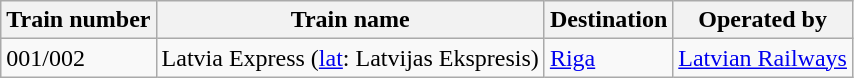<table class="wikitable">
<tr>
<th>Train number</th>
<th>Train name</th>
<th>Destination</th>
<th>Operated by</th>
</tr>
<tr>
<td>001/002</td>
<td>Latvia Express (<a href='#'>lat</a>: Latvijas Ekspresis)</td>
<td> <a href='#'>Riga</a></td>
<td> <a href='#'>Latvian Railways</a></td>
</tr>
</table>
